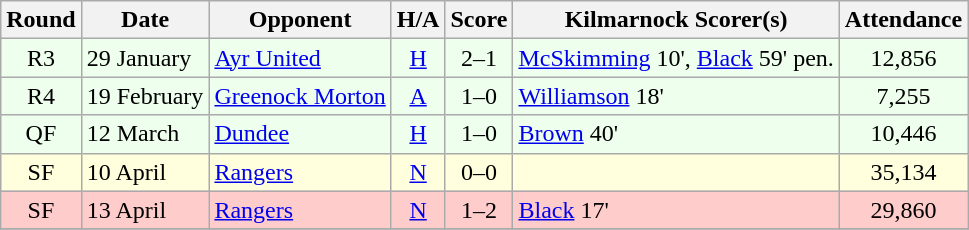<table class="wikitable" style="text-align:center">
<tr>
<th>Round</th>
<th>Date</th>
<th>Opponent</th>
<th>H/A</th>
<th>Score</th>
<th>Kilmarnock Scorer(s)</th>
<th>Attendance</th>
</tr>
<tr bgcolor=#EEFFEE>
<td>R3</td>
<td align=left>29 January</td>
<td align=left><a href='#'>Ayr United</a></td>
<td><a href='#'>H</a></td>
<td>2–1</td>
<td align=left><a href='#'>McSkimming</a> 10', <a href='#'>Black</a> 59' pen.</td>
<td>12,856</td>
</tr>
<tr bgcolor=#EEFFEE>
<td>R4</td>
<td align=left>19 February</td>
<td align=left><a href='#'>Greenock Morton</a></td>
<td><a href='#'>A</a></td>
<td>1–0</td>
<td align=left><a href='#'>Williamson</a> 18'</td>
<td>7,255</td>
</tr>
<tr bgcolor=#EEFFEE>
<td>QF</td>
<td align=left>12 March</td>
<td align=left><a href='#'>Dundee</a></td>
<td><a href='#'>H</a></td>
<td>1–0</td>
<td align=left><a href='#'>Brown</a> 40'</td>
<td>10,446</td>
</tr>
<tr bgcolor=#FFFFDD>
<td>SF</td>
<td align=left>10 April</td>
<td align=left><a href='#'>Rangers</a></td>
<td><a href='#'>N</a></td>
<td>0–0</td>
<td align=left></td>
<td>35,134</td>
</tr>
<tr bgcolor=#FFCCCC>
<td>SF</td>
<td align=left>13 April</td>
<td align=left><a href='#'>Rangers</a></td>
<td><a href='#'>N</a></td>
<td>1–2</td>
<td align=left><a href='#'>Black</a> 17'</td>
<td>29,860</td>
</tr>
<tr>
</tr>
</table>
